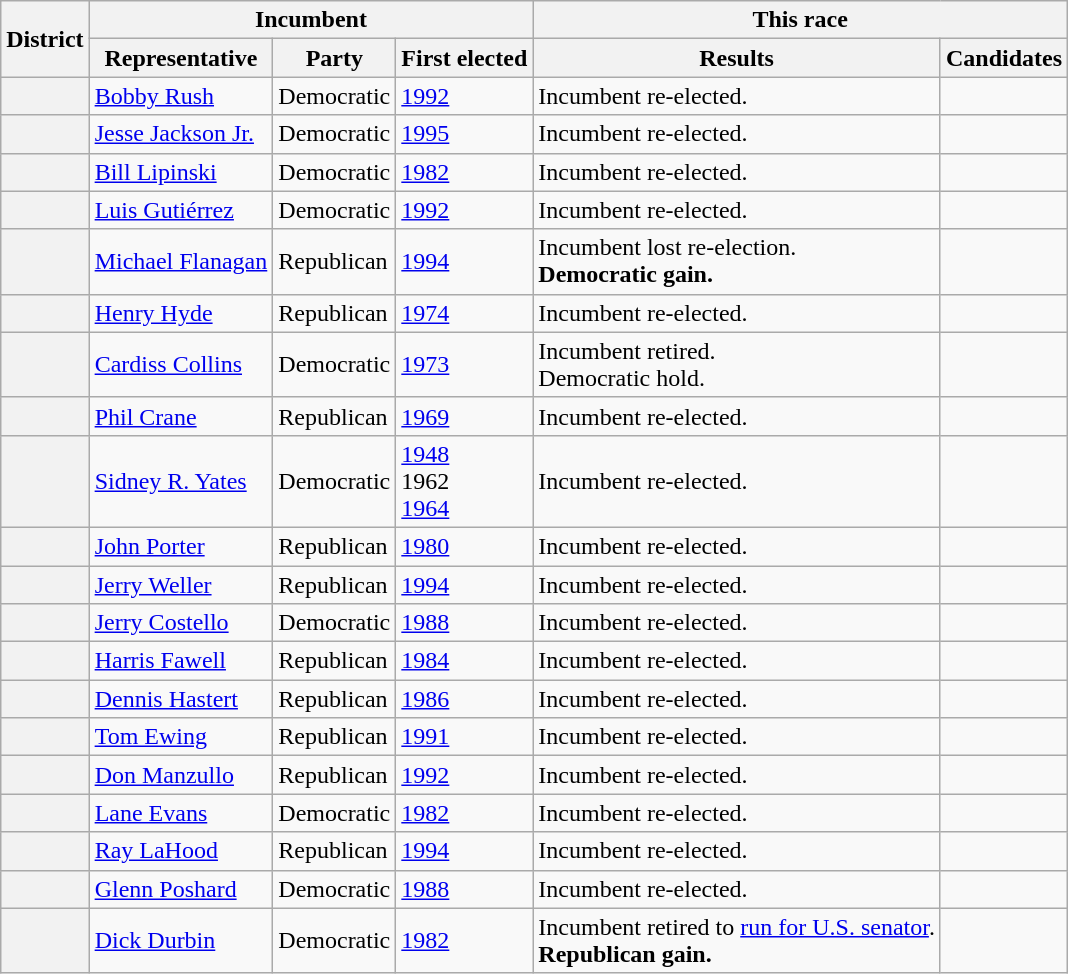<table class=wikitable>
<tr>
<th rowspan=2>District</th>
<th colspan=3>Incumbent</th>
<th colspan=2>This race</th>
</tr>
<tr>
<th>Representative</th>
<th>Party</th>
<th>First elected</th>
<th>Results</th>
<th>Candidates</th>
</tr>
<tr>
<th></th>
<td><a href='#'>Bobby Rush</a></td>
<td>Democratic</td>
<td><a href='#'>1992</a></td>
<td>Incumbent re-elected.</td>
<td nowrap></td>
</tr>
<tr>
<th></th>
<td><a href='#'>Jesse Jackson Jr.</a></td>
<td>Democratic</td>
<td><a href='#'>1995</a></td>
<td>Incumbent re-elected.</td>
<td nowrap></td>
</tr>
<tr>
<th></th>
<td><a href='#'>Bill Lipinski</a></td>
<td>Democratic</td>
<td><a href='#'>1982</a></td>
<td>Incumbent re-elected.</td>
<td nowrap></td>
</tr>
<tr>
<th></th>
<td><a href='#'>Luis Gutiérrez</a></td>
<td>Democratic</td>
<td><a href='#'>1992</a></td>
<td>Incumbent re-elected.</td>
<td nowrap></td>
</tr>
<tr>
<th></th>
<td><a href='#'>Michael Flanagan</a></td>
<td>Republican</td>
<td><a href='#'>1994</a></td>
<td>Incumbent lost re-election.<br><strong>Democratic gain.</strong></td>
<td nowrap></td>
</tr>
<tr>
<th></th>
<td><a href='#'>Henry Hyde</a></td>
<td>Republican</td>
<td><a href='#'>1974</a></td>
<td>Incumbent re-elected.</td>
<td nowrap></td>
</tr>
<tr>
<th></th>
<td><a href='#'>Cardiss Collins</a></td>
<td>Democratic</td>
<td><a href='#'>1973 </a></td>
<td>Incumbent retired.<br>Democratic hold.</td>
<td nowrap><br></td>
</tr>
<tr>
<th></th>
<td><a href='#'>Phil Crane</a></td>
<td>Republican</td>
<td><a href='#'>1969</a></td>
<td>Incumbent re-elected.</td>
<td nowrap></td>
</tr>
<tr>
<th></th>
<td><a href='#'>Sidney R. Yates</a></td>
<td>Democratic</td>
<td><a href='#'>1948</a><br>1962 <br><a href='#'>1964</a></td>
<td>Incumbent re-elected.</td>
<td nowrap></td>
</tr>
<tr>
<th></th>
<td><a href='#'>John Porter</a></td>
<td>Republican</td>
<td><a href='#'>1980</a></td>
<td>Incumbent re-elected.</td>
<td nowrap></td>
</tr>
<tr>
<th></th>
<td><a href='#'>Jerry Weller</a></td>
<td>Republican</td>
<td><a href='#'>1994</a></td>
<td>Incumbent re-elected.</td>
<td nowrap></td>
</tr>
<tr>
<th></th>
<td><a href='#'>Jerry Costello</a></td>
<td>Democratic</td>
<td><a href='#'>1988</a></td>
<td>Incumbent re-elected.</td>
<td nowrap></td>
</tr>
<tr>
<th></th>
<td><a href='#'>Harris Fawell</a></td>
<td>Republican</td>
<td><a href='#'>1984</a></td>
<td>Incumbent re-elected.</td>
<td nowrap></td>
</tr>
<tr>
<th></th>
<td><a href='#'>Dennis Hastert</a></td>
<td>Republican</td>
<td><a href='#'>1986</a></td>
<td>Incumbent re-elected.</td>
<td nowrap></td>
</tr>
<tr>
<th></th>
<td><a href='#'>Tom Ewing</a></td>
<td>Republican</td>
<td><a href='#'>1991</a></td>
<td>Incumbent re-elected.</td>
<td nowrap></td>
</tr>
<tr>
<th></th>
<td><a href='#'>Don Manzullo</a></td>
<td>Republican</td>
<td><a href='#'>1992</a></td>
<td>Incumbent re-elected.</td>
<td nowrap></td>
</tr>
<tr>
<th></th>
<td><a href='#'>Lane Evans</a></td>
<td>Democratic</td>
<td><a href='#'>1982</a></td>
<td>Incumbent re-elected.</td>
<td nowrap></td>
</tr>
<tr>
<th></th>
<td><a href='#'>Ray LaHood</a></td>
<td>Republican</td>
<td><a href='#'>1994</a></td>
<td>Incumbent re-elected.</td>
<td nowrap></td>
</tr>
<tr>
<th></th>
<td><a href='#'>Glenn Poshard</a></td>
<td>Democratic</td>
<td><a href='#'>1988</a></td>
<td>Incumbent re-elected.</td>
<td nowrap><br></td>
</tr>
<tr>
<th></th>
<td><a href='#'>Dick Durbin</a></td>
<td>Democratic</td>
<td><a href='#'>1982</a></td>
<td>Incumbent retired to <a href='#'>run for U.S. senator</a>.<br><strong>Republican gain.</strong></td>
<td nowrap></td>
</tr>
</table>
